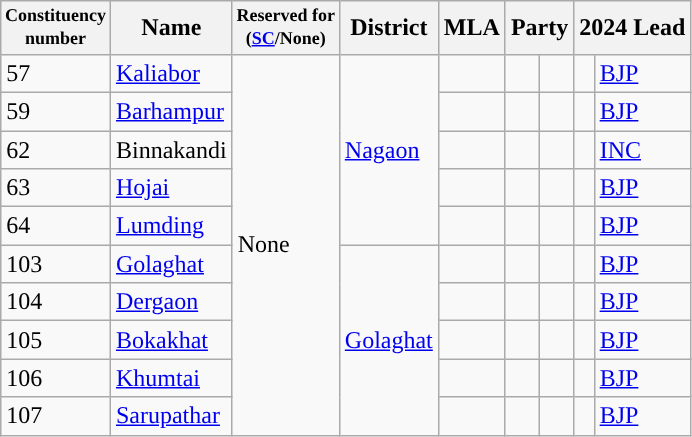<table class="wikitable sortable">
<tr>
<th style="font-size:75%">Constituency<br>number</th>
<th>Name</th>
<th style="font-size:75%">Reserved for<br>(<a href='#'>SC</a>/None)</th>
<th>District</th>
<th>MLA</th>
<th colspan=2>Party</th>
<th colspan="2">2024 Lead</th>
</tr>
<tr>
<td>57</td>
<td><a href='#'>Kaliabor</a></td>
<td rowspan="10">None</td>
<td rowspan="5"><a href='#'>Nagaon</a></td>
<td></td>
<td></td>
<td></td>
<td style="background-color: "></td>
<td><a href='#'>BJP</a></td>
</tr>
<tr>
<td>59</td>
<td><a href='#'>Barhampur</a></td>
<td></td>
<td></td>
<td></td>
<td style="background-color: "></td>
<td><a href='#'>BJP</a></td>
</tr>
<tr>
<td>62</td>
<td>Binnakandi</td>
<td></td>
<td></td>
<td></td>
<td style="background-color: "></td>
<td><a href='#'>INC</a></td>
</tr>
<tr>
<td>63</td>
<td><a href='#'>Hojai</a></td>
<td></td>
<td></td>
<td></td>
<td style="background-color: "></td>
<td><a href='#'>BJP</a></td>
</tr>
<tr>
<td>64</td>
<td><a href='#'>Lumding</a></td>
<td></td>
<td></td>
<td></td>
<td style="background-color: "></td>
<td><a href='#'>BJP</a></td>
</tr>
<tr>
<td>103</td>
<td><a href='#'>Golaghat</a></td>
<td rowspan="5"><a href='#'>Golaghat</a></td>
<td></td>
<td></td>
<td></td>
<td style="background-color: "></td>
<td><a href='#'>BJP</a></td>
</tr>
<tr>
<td>104</td>
<td><a href='#'>Dergaon</a></td>
<td></td>
<td></td>
<td></td>
<td style="background-color: "></td>
<td><a href='#'>BJP</a></td>
</tr>
<tr>
<td>105</td>
<td><a href='#'>Bokakhat</a></td>
<td></td>
<td></td>
<td></td>
<td style="background-color: "></td>
<td><a href='#'>BJP</a></td>
</tr>
<tr>
<td>106</td>
<td><a href='#'>Khumtai</a></td>
<td></td>
<td></td>
<td></td>
<td style="background-color: "></td>
<td><a href='#'>BJP</a></td>
</tr>
<tr>
<td>107</td>
<td><a href='#'>Sarupathar</a></td>
<td></td>
<td></td>
<td></td>
<td style="background-color: "></td>
<td><a href='#'>BJP</a></td>
</tr>
</table>
